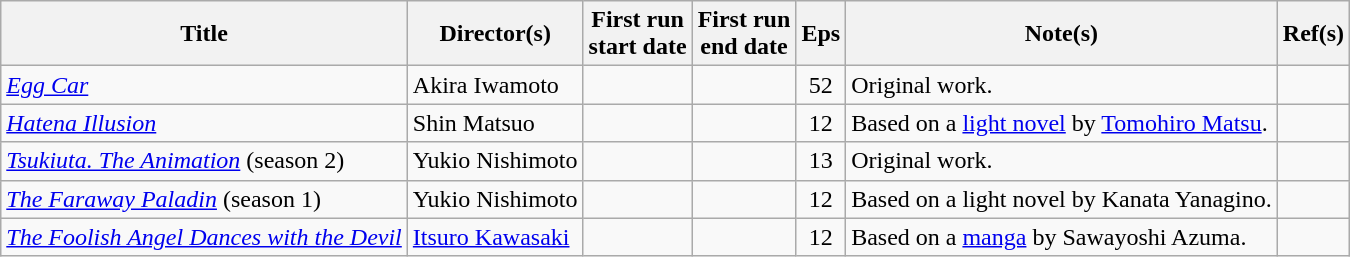<table class="wikitable sortable">
<tr>
<th scope="col">Title</th>
<th scope="col">Director(s)</th>
<th scope="col">First run<br>start date</th>
<th scope="col">First run<br>end date</th>
<th scope="col" class="unsortable">Eps</th>
<th scope="col" class="unsortable">Note(s)</th>
<th scope="col" class="unsortable">Ref(s)</th>
</tr>
<tr>
<td><em><a href='#'>Egg Car</a></em></td>
<td>Akira Iwamoto</td>
<td></td>
<td></td>
<td style="text-align:center">52</td>
<td>Original work.</td>
<td style="text-align:center"></td>
</tr>
<tr>
<td><em><a href='#'>Hatena Illusion</a></em></td>
<td>Shin Matsuo</td>
<td></td>
<td></td>
<td style="text-align:center">12</td>
<td>Based on a <a href='#'>light novel</a> by <a href='#'>Tomohiro Matsu</a>.</td>
<td style="text-align:center"></td>
</tr>
<tr>
<td><em><a href='#'>Tsukiuta. The Animation</a></em> (season 2)</td>
<td>Yukio Nishimoto</td>
<td></td>
<td></td>
<td style="text-align:center">13</td>
<td>Original work.</td>
<td style="text-align:center"></td>
</tr>
<tr>
<td><em><a href='#'>The Faraway Paladin</a></em> (season 1)</td>
<td>Yukio Nishimoto</td>
<td></td>
<td></td>
<td style="text-align:center">12</td>
<td>Based on a light novel by Kanata Yanagino.</td>
<td style="text-align:center"></td>
</tr>
<tr>
<td><em><a href='#'>The Foolish Angel Dances with the Devil</a></em></td>
<td><a href='#'>Itsuro Kawasaki</a></td>
<td></td>
<td></td>
<td style="text-align:center">12</td>
<td>Based on a <a href='#'>manga</a> by Sawayoshi Azuma.</td>
<td style="text-align:center"></td>
</tr>
</table>
